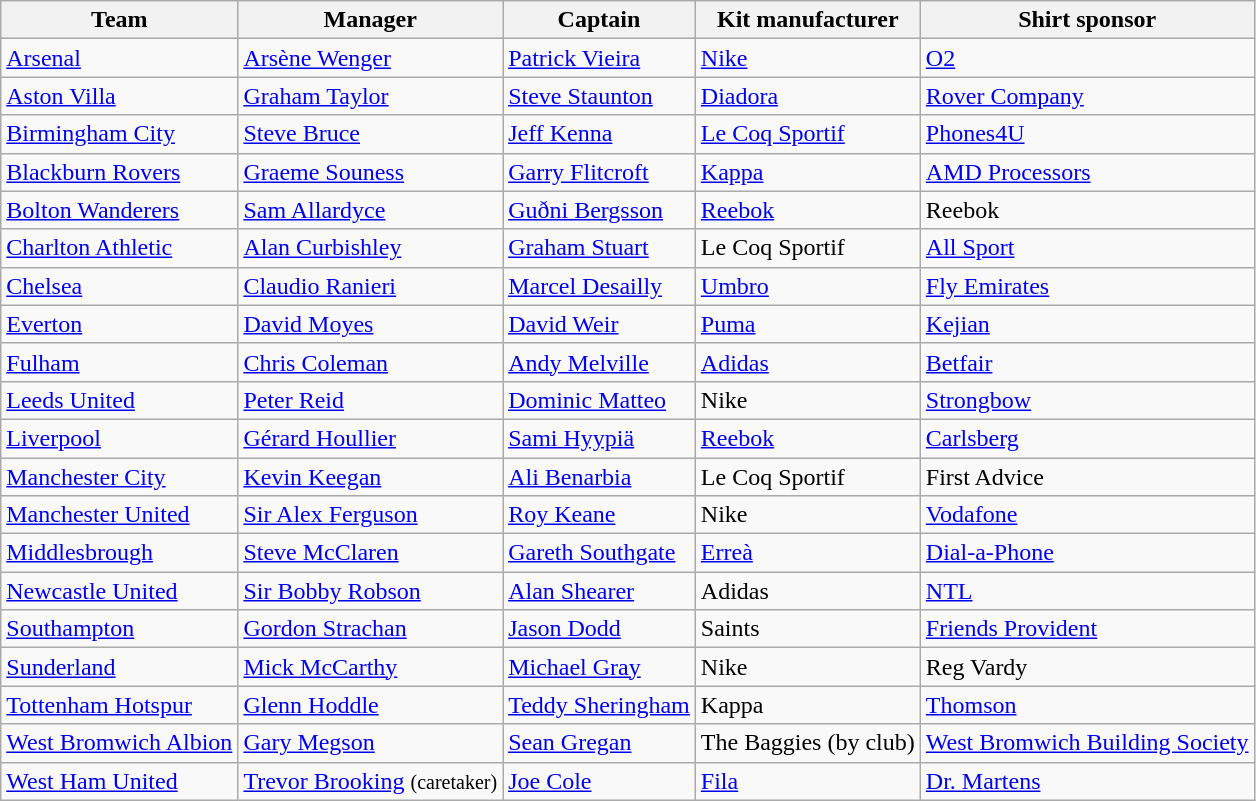<table class="wikitable sortable">
<tr>
<th>Team</th>
<th>Manager</th>
<th>Captain</th>
<th>Kit manufacturer</th>
<th>Shirt sponsor</th>
</tr>
<tr>
<td><a href='#'>Arsenal</a></td>
<td> <a href='#'>Arsène Wenger</a></td>
<td> <a href='#'>Patrick Vieira</a></td>
<td><a href='#'>Nike</a></td>
<td><a href='#'>O2</a></td>
</tr>
<tr>
<td><a href='#'>Aston Villa</a></td>
<td> <a href='#'>Graham Taylor</a></td>
<td> <a href='#'>Steve Staunton</a></td>
<td><a href='#'>Diadora</a></td>
<td><a href='#'>Rover Company</a></td>
</tr>
<tr>
<td><a href='#'>Birmingham City</a></td>
<td> <a href='#'>Steve Bruce</a></td>
<td> <a href='#'>Jeff Kenna</a></td>
<td><a href='#'>Le Coq Sportif</a></td>
<td><a href='#'>Phones4U</a></td>
</tr>
<tr>
<td><a href='#'>Blackburn Rovers</a></td>
<td> <a href='#'>Graeme Souness</a></td>
<td> <a href='#'>Garry Flitcroft</a></td>
<td><a href='#'>Kappa</a></td>
<td><a href='#'>AMD Processors</a></td>
</tr>
<tr>
<td><a href='#'>Bolton Wanderers</a></td>
<td> <a href='#'>Sam Allardyce</a></td>
<td> <a href='#'>Guðni Bergsson</a></td>
<td><a href='#'>Reebok</a></td>
<td>Reebok</td>
</tr>
<tr>
<td><a href='#'>Charlton Athletic</a></td>
<td> <a href='#'>Alan Curbishley</a></td>
<td> <a href='#'>Graham Stuart</a></td>
<td>Le Coq Sportif</td>
<td><a href='#'>All Sport</a></td>
</tr>
<tr>
<td><a href='#'>Chelsea</a></td>
<td> <a href='#'>Claudio Ranieri</a></td>
<td> <a href='#'>Marcel Desailly</a></td>
<td><a href='#'>Umbro</a></td>
<td><a href='#'>Fly Emirates</a></td>
</tr>
<tr>
<td><a href='#'>Everton</a></td>
<td> <a href='#'>David Moyes</a></td>
<td> <a href='#'>David Weir</a></td>
<td><a href='#'>Puma</a></td>
<td><a href='#'>Kejian</a></td>
</tr>
<tr>
<td><a href='#'>Fulham</a></td>
<td> <a href='#'>Chris Coleman</a></td>
<td> <a href='#'>Andy Melville</a></td>
<td><a href='#'>Adidas</a></td>
<td><a href='#'>Betfair</a></td>
</tr>
<tr>
<td><a href='#'>Leeds United</a></td>
<td> <a href='#'>Peter Reid</a></td>
<td> <a href='#'>Dominic Matteo</a></td>
<td>Nike</td>
<td><a href='#'>Strongbow</a></td>
</tr>
<tr>
<td><a href='#'>Liverpool</a></td>
<td> <a href='#'>Gérard Houllier</a></td>
<td> <a href='#'>Sami Hyypiä</a></td>
<td><a href='#'>Reebok</a></td>
<td><a href='#'>Carlsberg</a></td>
</tr>
<tr>
<td><a href='#'>Manchester City</a></td>
<td> <a href='#'>Kevin Keegan</a></td>
<td> <a href='#'>Ali Benarbia</a></td>
<td>Le Coq Sportif</td>
<td>First Advice</td>
</tr>
<tr>
<td><a href='#'>Manchester United</a></td>
<td> <a href='#'>Sir Alex Ferguson</a></td>
<td> <a href='#'>Roy Keane</a></td>
<td>Nike</td>
<td><a href='#'>Vodafone</a></td>
</tr>
<tr>
<td><a href='#'>Middlesbrough</a></td>
<td> <a href='#'>Steve McClaren</a></td>
<td> <a href='#'>Gareth Southgate</a></td>
<td><a href='#'>Erreà</a></td>
<td><a href='#'>Dial-a-Phone</a></td>
</tr>
<tr>
<td><a href='#'>Newcastle United</a></td>
<td> <a href='#'>Sir Bobby Robson</a></td>
<td> <a href='#'>Alan Shearer</a></td>
<td>Adidas</td>
<td><a href='#'>NTL</a></td>
</tr>
<tr>
<td><a href='#'>Southampton</a></td>
<td> <a href='#'>Gordon Strachan</a></td>
<td> <a href='#'>Jason Dodd</a></td>
<td>Saints</td>
<td><a href='#'>Friends Provident</a></td>
</tr>
<tr>
<td><a href='#'>Sunderland</a></td>
<td> <a href='#'>Mick McCarthy</a></td>
<td> <a href='#'>Michael Gray</a></td>
<td>Nike</td>
<td>Reg Vardy</td>
</tr>
<tr>
<td><a href='#'>Tottenham Hotspur</a></td>
<td> <a href='#'>Glenn Hoddle</a></td>
<td> <a href='#'>Teddy Sheringham</a></td>
<td>Kappa</td>
<td><a href='#'>Thomson</a></td>
</tr>
<tr>
<td><a href='#'>West Bromwich Albion</a></td>
<td> <a href='#'>Gary Megson</a></td>
<td> <a href='#'>Sean Gregan</a></td>
<td>The Baggies (by club)</td>
<td><a href='#'>West Bromwich Building Society</a></td>
</tr>
<tr>
<td><a href='#'>West Ham United</a></td>
<td> <a href='#'>Trevor Brooking</a> <small>(caretaker)</small></td>
<td> <a href='#'>Joe Cole</a></td>
<td><a href='#'>Fila</a></td>
<td><a href='#'>Dr. Martens</a></td>
</tr>
</table>
